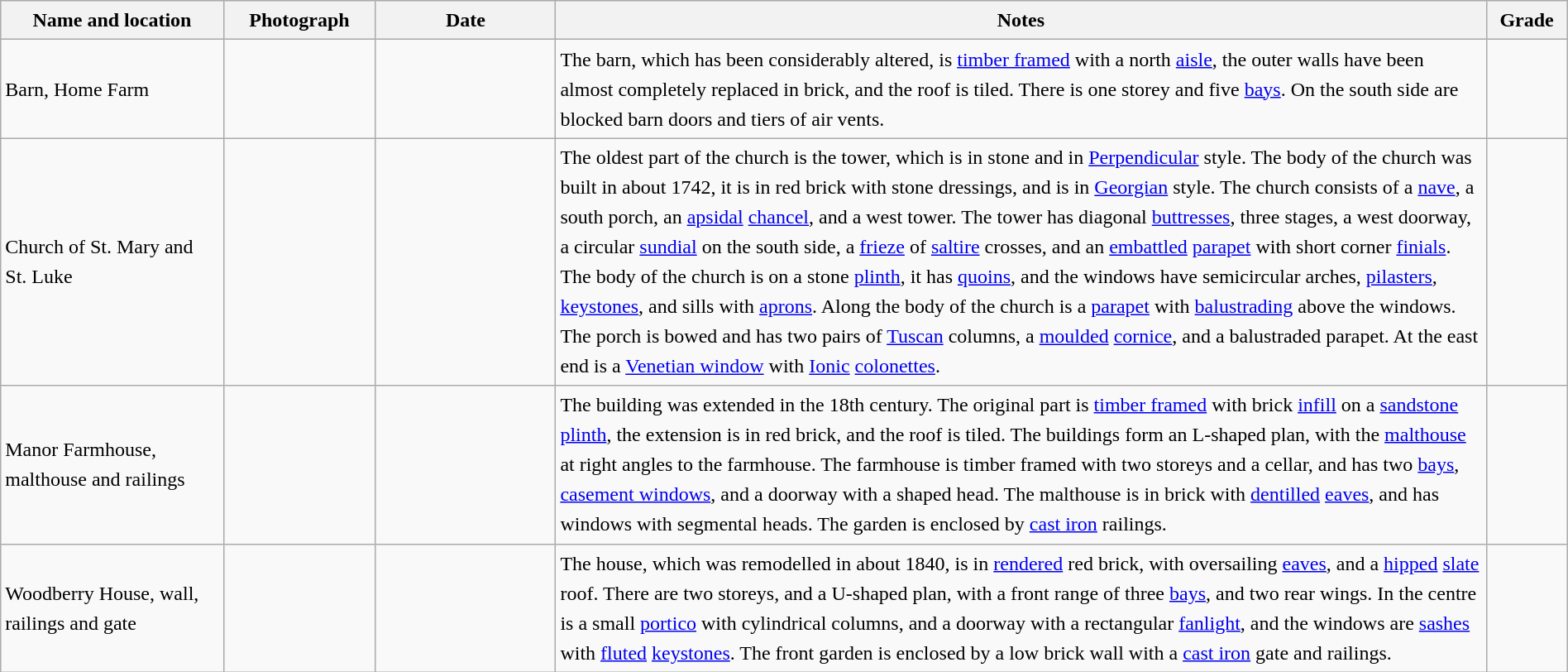<table class="wikitable sortable plainrowheaders" style="width:100%; border:0; text-align:left; line-height:150%;">
<tr>
<th scope="col"  style="width:150px">Name and location</th>
<th scope="col"  style="width:100px" class="unsortable">Photograph</th>
<th scope="col"  style="width:120px">Date</th>
<th scope="col"  style="width:650px" class="unsortable">Notes</th>
<th scope="col"  style="width:50px">Grade</th>
</tr>
<tr>
<td>Barn, Home Farm<br><small></small></td>
<td></td>
<td align="center"></td>
<td>The barn, which has been considerably altered, is <a href='#'>timber framed</a> with a north <a href='#'>aisle</a>, the outer walls have been almost completely replaced in brick, and the roof is tiled. There is one storey and five <a href='#'>bays</a>. On the south side are blocked barn doors and tiers of air vents.</td>
<td align="center" ></td>
</tr>
<tr>
<td>Church of St. Mary and St. Luke<br><small></small></td>
<td></td>
<td align="center"></td>
<td>The oldest part of the church is the tower, which is in stone and in <a href='#'>Perpendicular</a> style. The body of the church was built in about 1742, it is in red brick with stone dressings, and is in <a href='#'>Georgian</a> style. The church consists of a <a href='#'>nave</a>, a south porch, an <a href='#'>apsidal</a> <a href='#'>chancel</a>, and a west tower. The tower has diagonal <a href='#'>buttresses</a>, three stages, a west doorway, a circular <a href='#'>sundial</a> on the south side, a <a href='#'>frieze</a> of <a href='#'>saltire</a> crosses, and an <a href='#'>embattled</a> <a href='#'>parapet</a> with short corner <a href='#'>finials</a>. The body of the church is on a stone <a href='#'>plinth</a>, it has <a href='#'>quoins</a>, and the windows have semicircular arches, <a href='#'>pilasters</a>, <a href='#'>keystones</a>, and sills with <a href='#'>aprons</a>. Along the body of the church is a <a href='#'>parapet</a> with <a href='#'>balustrading</a> above the windows. The porch is bowed and has two pairs of <a href='#'>Tuscan</a> columns, a <a href='#'>moulded</a> <a href='#'>cornice</a>, and a balustraded parapet. At the east end is a <a href='#'>Venetian window</a> with <a href='#'>Ionic</a> <a href='#'>colonettes</a>.</td>
<td align="center" ></td>
</tr>
<tr>
<td>Manor Farmhouse, malthouse and railings<br><small></small></td>
<td></td>
<td align="center"></td>
<td>The building was extended in the 18th century. The original part is <a href='#'>timber framed</a> with brick <a href='#'>infill</a> on a <a href='#'>sandstone</a> <a href='#'>plinth</a>, the extension is in red brick, and the roof is tiled. The buildings form an L-shaped plan, with the <a href='#'>malthouse</a> at right angles to the farmhouse. The farmhouse is timber framed with two storeys and a cellar, and has two <a href='#'>bays</a>, <a href='#'>casement windows</a>, and a doorway with a shaped head. The malthouse is in brick with <a href='#'>dentilled</a> <a href='#'>eaves</a>, and has windows with segmental heads. The garden is enclosed by <a href='#'>cast iron</a> railings.</td>
<td align="center" ></td>
</tr>
<tr>
<td>Woodberry House, wall, railings and gate<br><small></small></td>
<td></td>
<td align="center"></td>
<td>The house, which was remodelled in about 1840, is in <a href='#'>rendered</a> red brick, with oversailing <a href='#'>eaves</a>, and a <a href='#'>hipped</a> <a href='#'>slate</a> roof. There are two storeys, and a U-shaped plan, with a front range of three <a href='#'>bays</a>, and two rear wings. In the centre is a small <a href='#'>portico</a> with cylindrical columns, and a doorway with a rectangular <a href='#'>fanlight</a>, and the windows are <a href='#'>sashes</a> with <a href='#'>fluted</a> <a href='#'>keystones</a>. The front garden is enclosed by a low brick wall with a <a href='#'>cast iron</a> gate and railings.</td>
<td align="center" ></td>
</tr>
<tr>
</tr>
</table>
